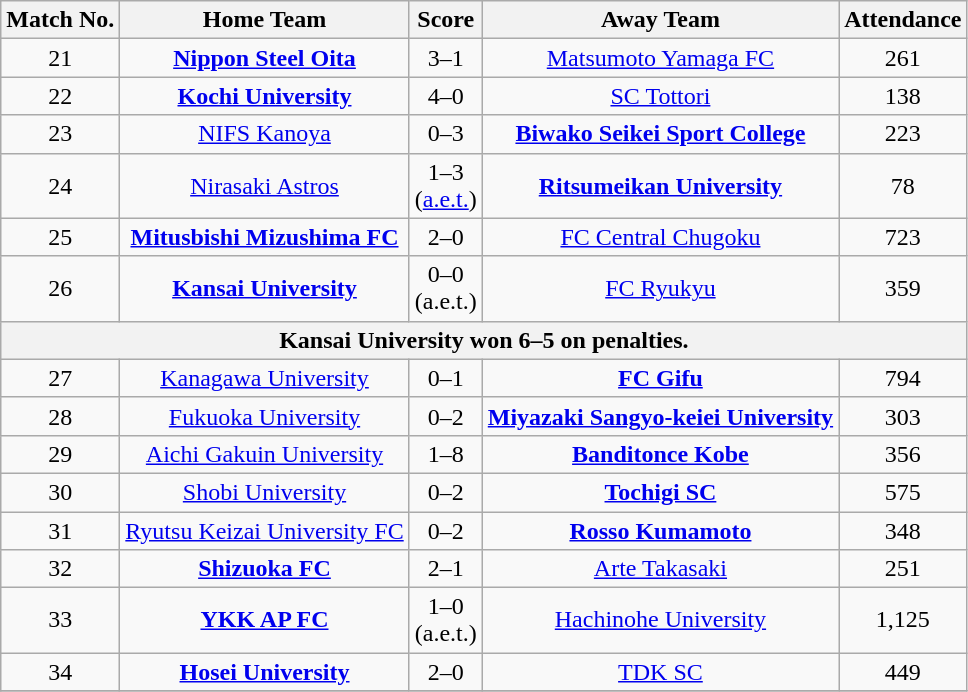<table class="wikitable" style="text-align: center">
<tr>
<th>Match No.</th>
<th>Home Team</th>
<th>Score</th>
<th>Away Team</th>
<th>Attendance</th>
</tr>
<tr>
<td>21</td>
<td><strong><a href='#'>Nippon Steel Oita</a></strong></td>
<td>3–1</td>
<td><a href='#'>Matsumoto Yamaga FC</a></td>
<td>261</td>
</tr>
<tr>
<td>22</td>
<td><strong><a href='#'>Kochi University</a></strong></td>
<td>4–0</td>
<td><a href='#'>SC Tottori</a></td>
<td>138</td>
</tr>
<tr>
<td>23</td>
<td><a href='#'>NIFS Kanoya</a></td>
<td>0–3</td>
<td><strong><a href='#'>Biwako Seikei Sport College</a></strong></td>
<td>223</td>
</tr>
<tr>
<td>24</td>
<td><a href='#'>Nirasaki Astros</a></td>
<td>1–3<br>(<a href='#'>a.e.t.</a>)</td>
<td><strong><a href='#'>Ritsumeikan University</a></strong></td>
<td>78</td>
</tr>
<tr>
<td>25</td>
<td><strong><a href='#'>Mitusbishi Mizushima FC</a></strong></td>
<td>2–0</td>
<td><a href='#'>FC Central Chugoku</a></td>
<td>723</td>
</tr>
<tr>
<td>26</td>
<td><strong><a href='#'>Kansai University</a></strong></td>
<td>0–0<br>(a.e.t.)</td>
<td><a href='#'>FC Ryukyu</a></td>
<td>359</td>
</tr>
<tr>
<th colspan=5>Kansai University won 6–5 on penalties.</th>
</tr>
<tr>
<td>27</td>
<td><a href='#'>Kanagawa University</a></td>
<td>0–1</td>
<td><strong><a href='#'>FC Gifu</a></strong></td>
<td>794</td>
</tr>
<tr>
<td>28</td>
<td><a href='#'>Fukuoka University</a></td>
<td>0–2</td>
<td><strong><a href='#'>Miyazaki Sangyo-keiei University</a></strong></td>
<td>303</td>
</tr>
<tr>
<td>29</td>
<td><a href='#'>Aichi Gakuin University</a></td>
<td>1–8</td>
<td><strong><a href='#'>Banditonce Kobe</a></strong></td>
<td>356</td>
</tr>
<tr>
<td>30</td>
<td><a href='#'>Shobi University</a></td>
<td>0–2</td>
<td><strong><a href='#'>Tochigi SC</a></strong></td>
<td>575</td>
</tr>
<tr>
<td>31</td>
<td><a href='#'>Ryutsu Keizai University FC</a></td>
<td>0–2</td>
<td><strong><a href='#'>Rosso Kumamoto</a></strong></td>
<td>348</td>
</tr>
<tr>
<td>32</td>
<td><strong><a href='#'>Shizuoka FC</a></strong></td>
<td>2–1</td>
<td><a href='#'>Arte Takasaki</a></td>
<td>251</td>
</tr>
<tr>
<td>33</td>
<td><strong><a href='#'>YKK AP FC</a></strong></td>
<td>1–0<br>(a.e.t.)</td>
<td><a href='#'>Hachinohe University</a></td>
<td>1,125</td>
</tr>
<tr>
<td>34</td>
<td><strong><a href='#'>Hosei University</a></strong></td>
<td>2–0</td>
<td><a href='#'>TDK SC</a></td>
<td>449</td>
</tr>
<tr>
</tr>
</table>
